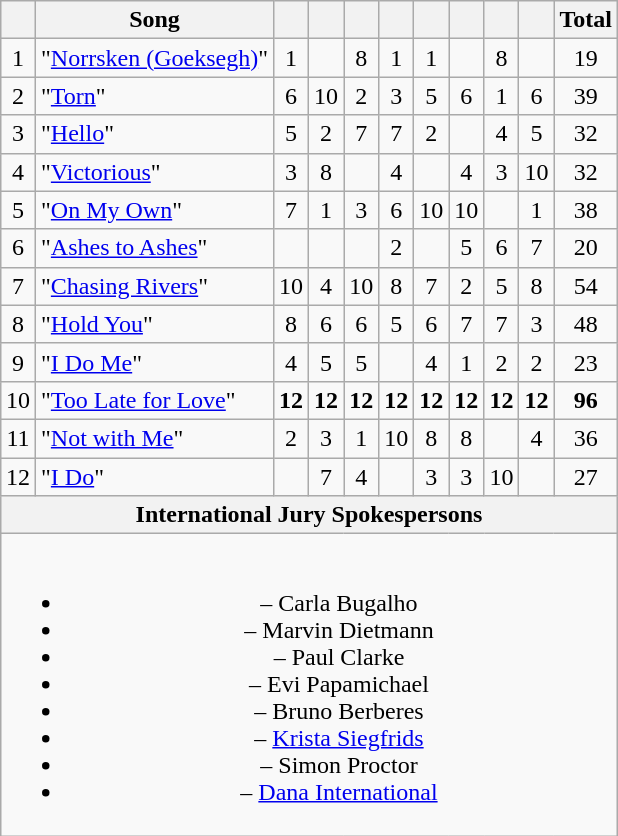<table class="sortable wikitable" style="margin: 1em auto 1em auto; text-align:center;">
<tr>
<th></th>
<th>Song</th>
<th></th>
<th></th>
<th></th>
<th></th>
<th></th>
<th></th>
<th></th>
<th></th>
<th>Total</th>
</tr>
<tr>
<td>1</td>
<td>"<a href='#'>Norrsken (Goeksegh)</a>"</td>
<td>1</td>
<td></td>
<td>8</td>
<td>1</td>
<td>1</td>
<td></td>
<td>8</td>
<td></td>
<td>19</td>
</tr>
<tr>
<td>2</td>
<td align="left">"<a href='#'>Torn</a>"</td>
<td>6</td>
<td>10</td>
<td>2</td>
<td>3</td>
<td>5</td>
<td>6</td>
<td>1</td>
<td>6</td>
<td>39</td>
</tr>
<tr>
<td>3</td>
<td align="left">"<a href='#'>Hello</a>"</td>
<td>5</td>
<td>2</td>
<td>7</td>
<td>7</td>
<td>2</td>
<td></td>
<td>4</td>
<td>5</td>
<td>32</td>
</tr>
<tr>
<td>4</td>
<td align="left">"<a href='#'>Victorious</a>"</td>
<td>3</td>
<td>8</td>
<td></td>
<td>4</td>
<td></td>
<td>4</td>
<td>3</td>
<td>10</td>
<td>32</td>
</tr>
<tr>
<td>5</td>
<td align="left">"<a href='#'>On My Own</a>"</td>
<td>7</td>
<td>1</td>
<td>3</td>
<td>6</td>
<td>10</td>
<td>10</td>
<td></td>
<td>1</td>
<td>38</td>
</tr>
<tr>
<td>6</td>
<td align="left">"<a href='#'>Ashes to Ashes</a>"</td>
<td></td>
<td></td>
<td></td>
<td>2</td>
<td></td>
<td>5</td>
<td>6</td>
<td>7</td>
<td>20</td>
</tr>
<tr>
<td>7</td>
<td align="left">"<a href='#'>Chasing Rivers</a>"</td>
<td>10</td>
<td>4</td>
<td>10</td>
<td>8</td>
<td>7</td>
<td>2</td>
<td>5</td>
<td>8</td>
<td>54</td>
</tr>
<tr>
<td>8</td>
<td align="left">"<a href='#'>Hold You</a>"</td>
<td>8</td>
<td>6</td>
<td>6</td>
<td>5</td>
<td>6</td>
<td>7</td>
<td>7</td>
<td>3</td>
<td>48</td>
</tr>
<tr>
<td>9</td>
<td align="left">"<a href='#'>I Do Me</a>"</td>
<td>4</td>
<td>5</td>
<td>5</td>
<td></td>
<td>4</td>
<td>1</td>
<td>2</td>
<td>2</td>
<td>23</td>
</tr>
<tr>
<td>10</td>
<td align="left">"<a href='#'>Too Late for Love</a>"</td>
<td><strong>12</strong></td>
<td><strong>12</strong></td>
<td><strong>12</strong></td>
<td><strong>12</strong></td>
<td><strong>12</strong></td>
<td><strong>12</strong></td>
<td><strong>12</strong></td>
<td><strong>12</strong></td>
<td><strong>96</strong></td>
</tr>
<tr>
<td>11</td>
<td align="left">"<a href='#'>Not with Me</a>"</td>
<td>2</td>
<td>3</td>
<td>1</td>
<td>10</td>
<td>8</td>
<td>8</td>
<td></td>
<td>4</td>
<td>36</td>
</tr>
<tr>
<td>12</td>
<td align="left">"<a href='#'>I Do</a>"</td>
<td></td>
<td>7</td>
<td>4</td>
<td></td>
<td>3</td>
<td>3</td>
<td>10</td>
<td></td>
<td>27</td>
</tr>
<tr class="sortbottom">
<th colspan="11">International Jury Spokespersons</th>
</tr>
<tr class="sortbottom">
<td colspan="11"><br><ul><li> – Carla Bugalho</li><li> – Marvin Dietmann</li><li> – Paul Clarke</li><li> – Evi Papamichael</li><li> – Bruno Berberes</li><li> – <a href='#'>Krista Siegfrids</a></li><li> – Simon Proctor</li><li> – <a href='#'>Dana International</a></li></ul></td>
</tr>
</table>
